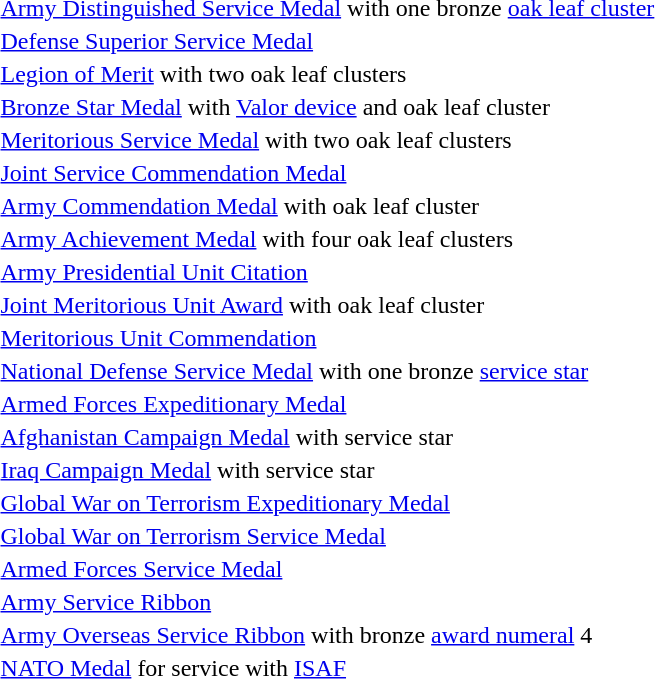<table>
<tr>
<td> <a href='#'>Army Distinguished Service Medal</a> with one bronze <a href='#'>oak leaf cluster</a></td>
</tr>
<tr>
<td> <a href='#'>Defense Superior Service Medal</a></td>
</tr>
<tr>
<td><span></span><span></span> <a href='#'>Legion of Merit</a> with two oak leaf clusters</td>
</tr>
<tr>
<td><span></span><span></span> <a href='#'>Bronze Star Medal</a> with <a href='#'>Valor device</a> and oak leaf cluster</td>
</tr>
<tr>
<td><span></span><span></span> <a href='#'>Meritorious Service Medal</a> with two oak leaf clusters</td>
</tr>
<tr>
<td> <a href='#'>Joint Service Commendation Medal</a></td>
</tr>
<tr>
<td> <a href='#'>Army Commendation Medal</a> with oak leaf cluster</td>
</tr>
<tr>
<td><span></span><span></span><span></span><span></span> <a href='#'>Army Achievement Medal</a> with four oak leaf clusters</td>
</tr>
<tr>
<td> <a href='#'>Army Presidential Unit Citation</a></td>
</tr>
<tr>
<td> <a href='#'>Joint Meritorious Unit Award</a> with oak leaf cluster</td>
</tr>
<tr>
<td> <a href='#'>Meritorious Unit Commendation</a></td>
</tr>
<tr>
<td> <a href='#'>National Defense Service Medal</a> with one bronze <a href='#'>service star</a></td>
</tr>
<tr>
<td> <a href='#'>Armed Forces Expeditionary Medal</a></td>
</tr>
<tr>
<td> <a href='#'>Afghanistan Campaign Medal</a> with service star</td>
</tr>
<tr>
<td> <a href='#'>Iraq Campaign Medal</a> with service star</td>
</tr>
<tr>
<td> <a href='#'>Global War on Terrorism Expeditionary Medal</a></td>
</tr>
<tr>
<td> <a href='#'>Global War on Terrorism Service Medal</a></td>
</tr>
<tr>
<td> <a href='#'>Armed Forces Service Medal</a></td>
</tr>
<tr>
<td> <a href='#'>Army Service Ribbon</a></td>
</tr>
<tr>
<td><span></span> <a href='#'>Army Overseas Service Ribbon</a> with bronze <a href='#'>award numeral</a> 4</td>
</tr>
<tr>
<td> <a href='#'>NATO Medal</a> for service with <a href='#'>ISAF</a></td>
</tr>
</table>
